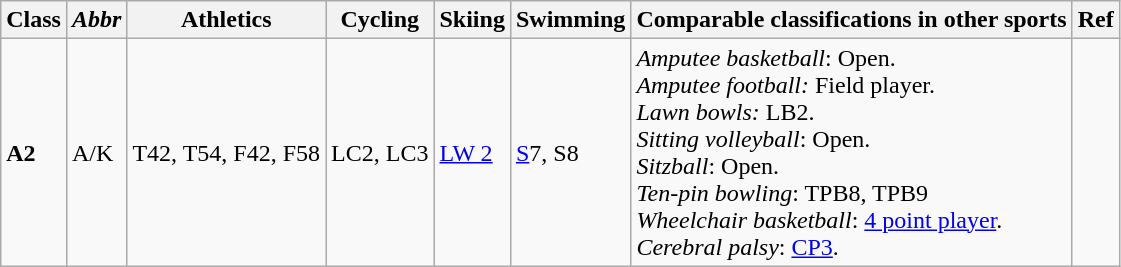<table class="wikitable sortable">
<tr>
<th>Class</th>
<th><em>Abbr</em></th>
<th>Athletics</th>
<th>Cycling</th>
<th>Skiing</th>
<th>Swimming</th>
<th>Comparable classifications in other sports</th>
<th>Ref</th>
</tr>
<tr>
<td><strong>A2</strong></td>
<td>A/K</td>
<td>T42, T54, F42, F58</td>
<td>LC2, LC3</td>
<td><a href='#'>LW 2</a></td>
<td><a href='#'>S</a>7, S8</td>
<td><em>Amputee basketball</em>: Open.<br><em>Amputee football:</em> Field player.<br><em>Lawn bowls:</em> LB2.<br><em>Sitting volleyball</em>: Open.<br><em>Sitzball</em>: Open.<br><em>Ten-pin bowling</em>: TPB8, TPB9<br><em>Wheelchair basketball</em>: <a href='#'>4 point player</a>.<br><em>Cerebral palsy</em>: <a href='#'>CP3</a>.</td>
<td></td>
</tr>
</table>
